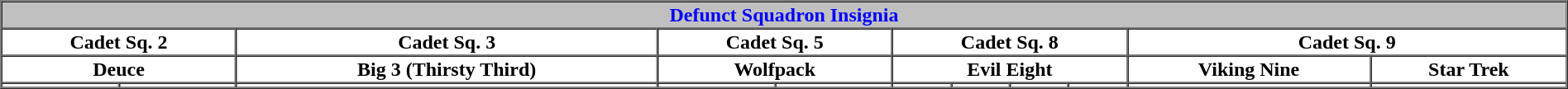<table border="1" cellpadding="1" cellspacing="0" align="center" width="100%">
<tr>
<th colspan="11" style="background:silver; color:blue"><strong>Defunct Squadron Insignia</strong></th>
</tr>
<tr>
<th colspan="2">Cadet Sq. 2</th>
<th>Cadet Sq. 3</th>
<th colspan="2">Cadet Sq. 5</th>
<th colspan="4">Cadet Sq. 8</th>
<th colspan="2">Cadet Sq. 9</th>
</tr>
<tr>
<th colspan="2">Deuce</th>
<th>Big 3 (Thirsty Third)</th>
<th colspan="2">Wolfpack</th>
<th colspan="4">Evil Eight</th>
<th>Viking Nine</th>
<th>Star Trek</th>
</tr>
<tr>
<td></td>
<td></td>
<td></td>
<td></td>
<td></td>
<td></td>
<td></td>
<td></td>
<td></td>
<td></td>
<td></td>
</tr>
</table>
